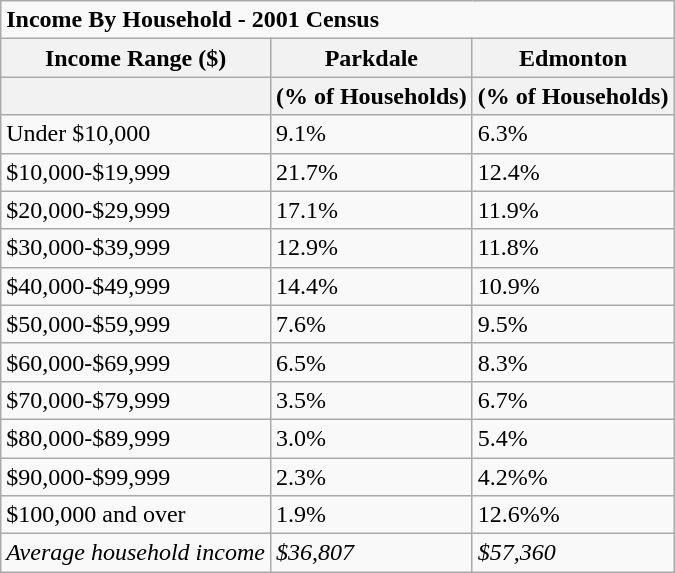<table class="wikitable">
<tr>
<td colspan="3"><strong>Income By Household - 2001 Census</strong></td>
</tr>
<tr>
<th>Income Range ($)</th>
<th>Parkdale</th>
<th>Edmonton</th>
</tr>
<tr>
<th></th>
<th>(% of Households)</th>
<th>(% of Households)</th>
</tr>
<tr>
<td>Under $10,000</td>
<td>9.1%</td>
<td>6.3%</td>
</tr>
<tr>
<td>$10,000-$19,999</td>
<td>21.7%</td>
<td>12.4%</td>
</tr>
<tr>
<td>$20,000-$29,999</td>
<td>17.1%</td>
<td>11.9%</td>
</tr>
<tr>
<td>$30,000-$39,999</td>
<td>12.9%</td>
<td>11.8%</td>
</tr>
<tr>
<td>$40,000-$49,999</td>
<td>14.4%</td>
<td>10.9%</td>
</tr>
<tr>
<td>$50,000-$59,999</td>
<td>7.6%</td>
<td>9.5%</td>
</tr>
<tr>
<td>$60,000-$69,999</td>
<td>6.5%</td>
<td>8.3%</td>
</tr>
<tr>
<td>$70,000-$79,999</td>
<td>3.5%</td>
<td>6.7%</td>
</tr>
<tr>
<td>$80,000-$89,999</td>
<td>3.0%</td>
<td>5.4%</td>
</tr>
<tr>
<td>$90,000-$99,999</td>
<td>2.3%</td>
<td>4.2%%</td>
</tr>
<tr>
<td>$100,000 and over</td>
<td>1.9%</td>
<td>12.6%%</td>
</tr>
<tr>
<td><em>Average household income</em></td>
<td><em>$36,807</em></td>
<td><em>$57,360</em></td>
</tr>
</table>
